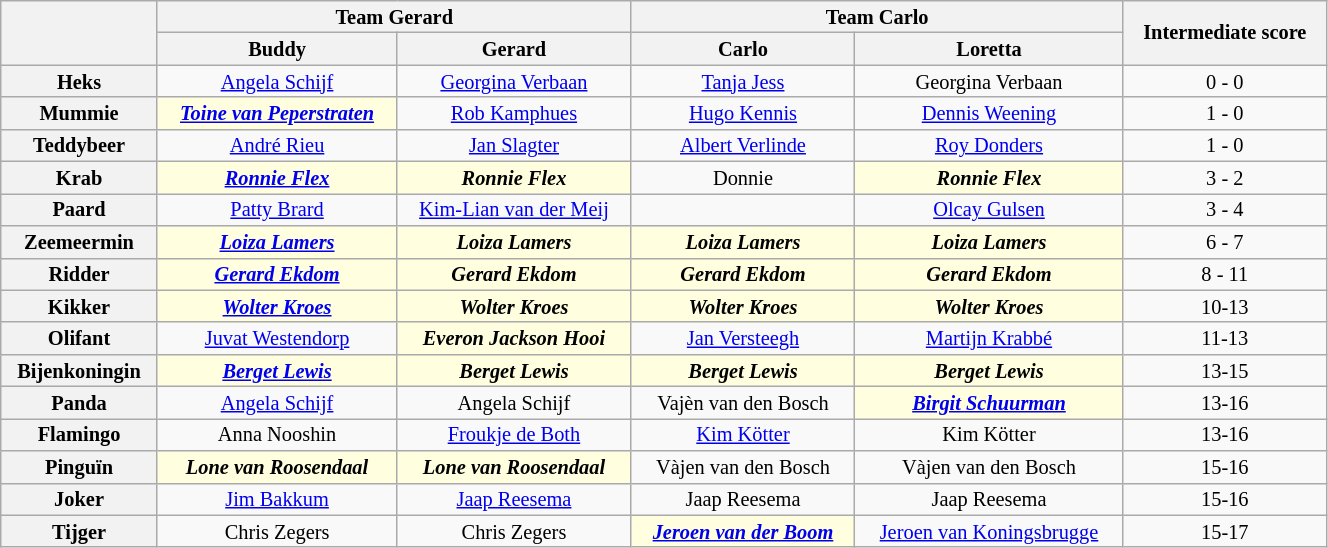<table class="wikitable" style="text-align:center; font-size:85%; line-height:15px; width:70%">
<tr>
<th rowspan="2"></th>
<th colspan="2">Team Gerard</th>
<th colspan="2">Team Carlo</th>
<th rowspan="2">Intermediate score</th>
</tr>
<tr>
<th>Buddy</th>
<th>Gerard</th>
<th>Carlo</th>
<th>Loretta</th>
</tr>
<tr>
<th>Heks</th>
<td><a href='#'>Angela Schijf</a></td>
<td><a href='#'>Georgina Verbaan</a></td>
<td><a href='#'>Tanja Jess</a></td>
<td>Georgina Verbaan</td>
<td>0 - 0</td>
</tr>
<tr>
<th>Mummie</th>
<td bgcolor="lightyellow"><strong><em><a href='#'>Toine van Peperstraten</a></em></strong></td>
<td><a href='#'>Rob Kamphues</a></td>
<td><a href='#'>Hugo Kennis</a></td>
<td><a href='#'>Dennis Weening</a></td>
<td>1 - 0</td>
</tr>
<tr>
<th>Teddybeer</th>
<td><a href='#'>André Rieu</a></td>
<td><a href='#'>Jan Slagter</a></td>
<td><a href='#'>Albert Verlinde</a></td>
<td><a href='#'>Roy Donders</a></td>
<td>1 - 0</td>
</tr>
<tr>
<th>Krab</th>
<td bgcolor="lightyellow"><strong><em><a href='#'>Ronnie Flex</a></em></strong></td>
<td bgcolor="lightyellow"><strong><em>Ronnie Flex</em></strong></td>
<td>Donnie</td>
<td bgcolor="lightyellow"><strong><em>Ronnie Flex</em></strong></td>
<td>3 - 2</td>
</tr>
<tr>
<th>Paard</th>
<td><a href='#'>Patty Brard</a></td>
<td><a href='#'>Kim-Lian van der Meij</a></td>
<td></td>
<td><a href='#'>Olcay Gulsen</a></td>
<td>3 - 4</td>
</tr>
<tr>
<th>Zeemeermin</th>
<td bgcolor="lightyellow"><strong><em><a href='#'>Loiza Lamers</a></em></strong></td>
<td bgcolor="lightyellow"><strong><em>Loiza Lamers</em></strong></td>
<td bgcolor="lightyellow"><strong><em>Loiza Lamers</em></strong></td>
<td bgcolor="lightyellow"><strong><em>Loiza Lamers</em></strong></td>
<td>6 - 7</td>
</tr>
<tr>
<th>Ridder</th>
<td bgcolor="lightyellow"><strong><em><a href='#'>Gerard Ekdom</a></em></strong></td>
<td bgcolor="lightyellow"><strong><em>Gerard Ekdom</em></strong></td>
<td bgcolor="lightyellow"><strong><em>Gerard Ekdom</em></strong></td>
<td bgcolor="lightyellow"><strong><em>Gerard Ekdom</em></strong></td>
<td>8 - 11</td>
</tr>
<tr>
<th>Kikker</th>
<td bgcolor="lightyellow"><strong><em><a href='#'>Wolter Kroes</a></em></strong></td>
<td bgcolor="lightyellow"><strong><em>Wolter Kroes</em></strong></td>
<td bgcolor="lightyellow"><strong><em>Wolter Kroes</em></strong></td>
<td bgcolor="lightyellow"><strong><em>Wolter Kroes</em></strong></td>
<td>10-13</td>
</tr>
<tr>
<th>Olifant</th>
<td><a href='#'>Juvat Westendorp</a></td>
<td bgcolor="lightyellow"><strong><em>Everon Jackson Hooi</em></strong></td>
<td><a href='#'>Jan Versteegh</a></td>
<td><a href='#'>Martijn Krabbé</a></td>
<td>11-13</td>
</tr>
<tr>
<th>Bijenkoningin</th>
<td bgcolor="lightyellow"><strong><em><a href='#'>Berget Lewis</a></em></strong></td>
<td bgcolor="lightyellow"><strong><em>Berget Lewis</em></strong></td>
<td bgcolor="lightyellow"><strong><em>Berget Lewis</em></strong></td>
<td bgcolor="lightyellow"><strong><em>Berget Lewis</em></strong></td>
<td>13-15</td>
</tr>
<tr>
<th>Panda</th>
<td><a href='#'>Angela Schijf</a></td>
<td>Angela Schijf</td>
<td>Vajèn van den Bosch</td>
<td bgcolor="lightyellow"><strong><em><a href='#'>Birgit Schuurman</a></em></strong></td>
<td>13-16</td>
</tr>
<tr>
<th>Flamingo</th>
<td>Anna Nooshin</td>
<td><a href='#'>Froukje de Both</a></td>
<td><a href='#'>Kim Kötter</a></td>
<td>Kim Kötter</td>
<td>13-16</td>
</tr>
<tr>
<th>Pinguïn</th>
<td bgcolor="lightyellow"><strong><em>Lone van Roosendaal</em></strong></td>
<td bgcolor="lightyellow"><strong><em>Lone van Roosendaal</em></strong></td>
<td>Vàjen van den Bosch</td>
<td>Vàjen van den Bosch</td>
<td>15-16</td>
</tr>
<tr>
<th>Joker</th>
<td><a href='#'>Jim Bakkum</a></td>
<td><a href='#'>Jaap Reesema</a></td>
<td>Jaap Reesema</td>
<td>Jaap Reesema</td>
<td>15-16</td>
</tr>
<tr>
<th>Tijger</th>
<td>Chris Zegers</td>
<td>Chris Zegers</td>
<td bgcolor="lightyellow"><strong><em><a href='#'>Jeroen van der Boom</a></em></strong></td>
<td><a href='#'>Jeroen van Koningsbrugge</a></td>
<td>15-17</td>
</tr>
</table>
